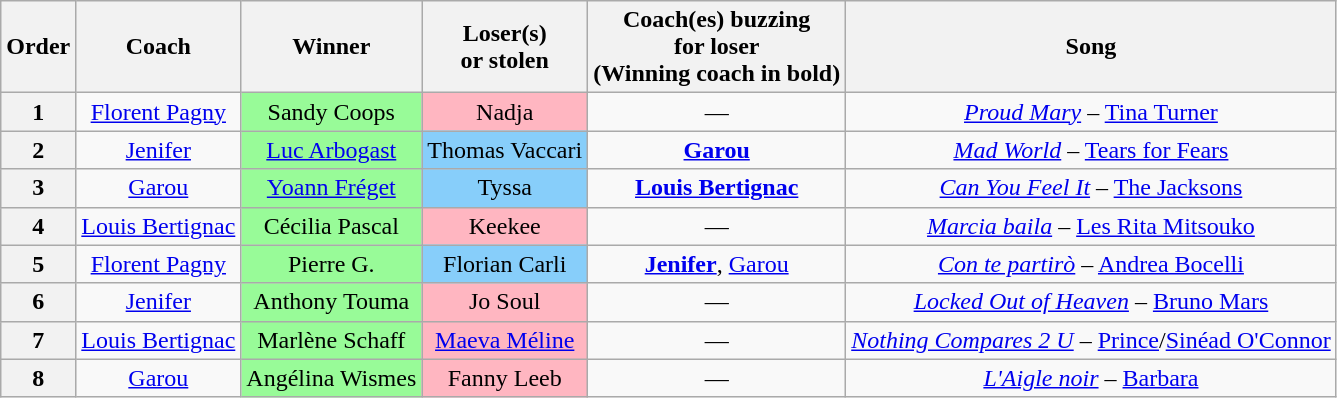<table class="wikitable" style="font-size:100%; text-align:center">
<tr>
<th>Order</th>
<th>Coach</th>
<th>Winner</th>
<th>Loser(s)<br>or stolen</th>
<th>Coach(es) buzzing<br>for loser <br>(Winning coach in bold)</th>
<th>Song</th>
</tr>
<tr>
<th>1</th>
<td style="background;text-align:center;"><a href='#'>Florent Pagny</a></td>
<td style="background:palegreen;text-align:center;">Sandy Coops</td>
<td style="background:lightpink;text-align:center;">Nadja</td>
<td>—</td>
<td><em><a href='#'>Proud Mary</a></em> – <a href='#'>Tina Turner</a></td>
</tr>
<tr>
<th>2</th>
<td style="background;text-align:center;"><a href='#'>Jenifer</a></td>
<td style="background:palegreen;text-align:center;"><a href='#'>Luc Arbogast</a></td>
<td style="background:lightskyblue;text-align:center;">Thomas Vaccari</td>
<td><strong><a href='#'>Garou</a></strong></td>
<td><em><a href='#'>Mad World</a></em> – <a href='#'>Tears for Fears</a></td>
</tr>
<tr>
<th>3</th>
<td style="background;text-align:center;"><a href='#'>Garou</a></td>
<td style="background:palegreen;text-align:center;"><a href='#'>Yoann Fréget</a></td>
<td style="background:lightskyblue;text-align:center;">Tyssa</td>
<td><strong><a href='#'>Louis Bertignac</a></strong></td>
<td><em><a href='#'>Can You Feel It</a></em> – <a href='#'>The Jacksons</a></td>
</tr>
<tr>
<th>4</th>
<td style="background;text-align:center;"><a href='#'>Louis Bertignac</a></td>
<td style="background:palegreen;text-align:center;">Cécilia Pascal</td>
<td style="background:lightpink;text-align:center;">Keekee</td>
<td>—</td>
<td><em><a href='#'>Marcia baila</a></em> – <a href='#'>Les Rita Mitsouko</a></td>
</tr>
<tr>
<th>5</th>
<td style="background;text-align:center;"><a href='#'>Florent Pagny</a></td>
<td style="background:palegreen;text-align:center;">Pierre G.</td>
<td style="background:lightskyblue;text-align:center;">Florian Carli</td>
<td><strong><a href='#'>Jenifer</a></strong>, <a href='#'>Garou</a></td>
<td><em><a href='#'>Con te partirò</a></em> – <a href='#'>Andrea Bocelli</a></td>
</tr>
<tr>
<th>6</th>
<td style="background;text-align:center;"><a href='#'>Jenifer</a></td>
<td style="background:palegreen;text-align:center;">Anthony Touma</td>
<td style="background:lightpink;text-align:center;">Jo Soul</td>
<td>—</td>
<td><em><a href='#'>Locked Out of Heaven</a></em> – <a href='#'>Bruno Mars</a></td>
</tr>
<tr>
<th>7</th>
<td style="background;text-align:center;"><a href='#'>Louis Bertignac</a></td>
<td style="background:palegreen;text-align:center;">Marlène Schaff</td>
<td style="background:lightpink;text-align:center;"><a href='#'>Maeva Méline</a></td>
<td>—</td>
<td><em><a href='#'>Nothing Compares 2 U</a></em> – <a href='#'>Prince</a>/<a href='#'>Sinéad O'Connor</a></td>
</tr>
<tr>
<th>8</th>
<td style="background;text-align:center;"><a href='#'>Garou</a></td>
<td style="background:palegreen;text-align:center;">Angélina Wismes</td>
<td style="background:lightpink;text-align:center;">Fanny Leeb</td>
<td>—</td>
<td><em><a href='#'>L'Aigle noir</a></em> – <a href='#'>Barbara</a></td>
</tr>
</table>
